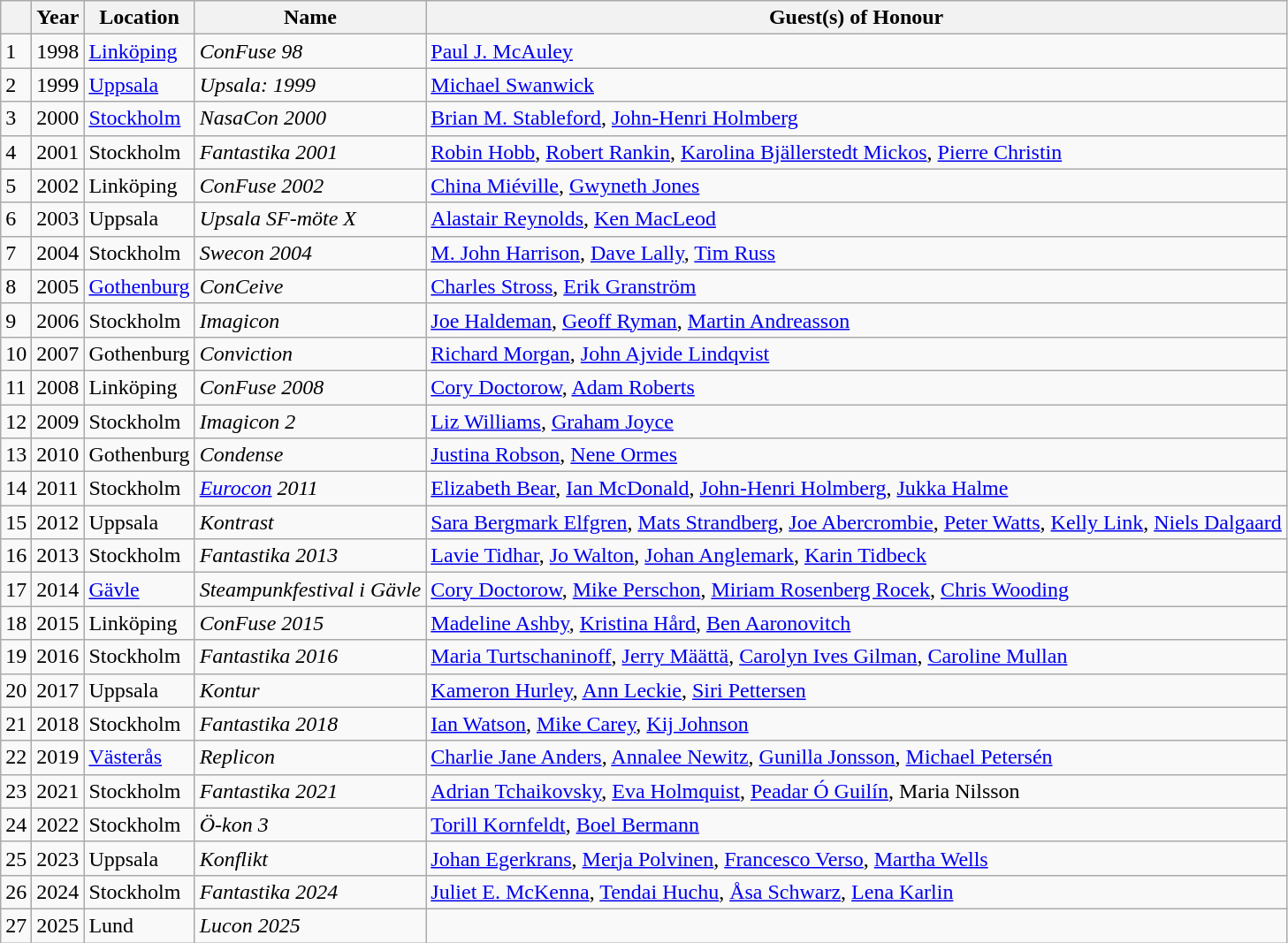<table class="wikitable sortable">
<tr>
<th></th>
<th>Year</th>
<th>Location</th>
<th>Name</th>
<th>Guest(s) of Honour</th>
</tr>
<tr>
<td>1</td>
<td>1998</td>
<td><a href='#'>Linköping</a></td>
<td><em>ConFuse 98</em></td>
<td><a href='#'>Paul J. McAuley</a></td>
</tr>
<tr>
<td>2</td>
<td>1999</td>
<td><a href='#'>Uppsala</a></td>
<td><em>Upsala: 1999</em></td>
<td><a href='#'>Michael Swanwick</a></td>
</tr>
<tr>
<td>3</td>
<td>2000</td>
<td><a href='#'>Stockholm</a></td>
<td><em>NasaCon 2000</em></td>
<td><a href='#'>Brian M. Stableford</a>, <a href='#'>John-Henri Holmberg</a></td>
</tr>
<tr>
<td>4</td>
<td>2001</td>
<td>Stockholm</td>
<td><em>Fantastika 2001</em></td>
<td><a href='#'>Robin Hobb</a>, <a href='#'>Robert Rankin</a>, <a href='#'>Karolina Bjällerstedt Mickos</a>, <a href='#'>Pierre Christin</a></td>
</tr>
<tr>
<td>5</td>
<td>2002</td>
<td>Linköping</td>
<td><em>ConFuse 2002</em></td>
<td><a href='#'>China Miéville</a>, <a href='#'>Gwyneth Jones</a></td>
</tr>
<tr>
<td>6</td>
<td>2003</td>
<td>Uppsala</td>
<td><em>Upsala SF-möte X</em></td>
<td><a href='#'>Alastair Reynolds</a>, <a href='#'>Ken MacLeod</a></td>
</tr>
<tr>
<td>7</td>
<td>2004</td>
<td>Stockholm</td>
<td><em>Swecon 2004</em></td>
<td><a href='#'>M. John Harrison</a>, <a href='#'>Dave Lally</a>, <a href='#'>Tim Russ</a></td>
</tr>
<tr>
<td>8</td>
<td>2005</td>
<td><a href='#'>Gothenburg</a></td>
<td><em>ConCeive</em></td>
<td><a href='#'>Charles Stross</a>, <a href='#'>Erik Granström</a></td>
</tr>
<tr>
<td>9</td>
<td>2006</td>
<td>Stockholm</td>
<td><em>Imagicon</em></td>
<td><a href='#'>Joe Haldeman</a>, <a href='#'>Geoff Ryman</a>, <a href='#'>Martin Andreasson</a></td>
</tr>
<tr>
<td>10</td>
<td>2007</td>
<td>Gothenburg</td>
<td><em>Conviction</em></td>
<td><a href='#'>Richard Morgan</a>, <a href='#'>John Ajvide Lindqvist</a></td>
</tr>
<tr>
<td>11</td>
<td>2008</td>
<td>Linköping</td>
<td><em>ConFuse 2008</em></td>
<td><a href='#'>Cory Doctorow</a>, <a href='#'>Adam Roberts</a></td>
</tr>
<tr>
<td>12</td>
<td>2009</td>
<td>Stockholm</td>
<td><em>Imagicon 2</em></td>
<td><a href='#'>Liz Williams</a>, <a href='#'>Graham Joyce</a></td>
</tr>
<tr>
<td>13</td>
<td>2010</td>
<td>Gothenburg</td>
<td><em>Condense</em></td>
<td><a href='#'>Justina Robson</a>, <a href='#'>Nene Ormes</a></td>
</tr>
<tr>
<td>14</td>
<td>2011</td>
<td>Stockholm</td>
<td><em><a href='#'>Eurocon</a> 2011</em></td>
<td><a href='#'>Elizabeth Bear</a>, <a href='#'>Ian McDonald</a>, <a href='#'>John-Henri Holmberg</a>, <a href='#'>Jukka Halme</a></td>
</tr>
<tr>
<td>15</td>
<td>2012</td>
<td>Uppsala</td>
<td><em>Kontrast</em></td>
<td><a href='#'>Sara Bergmark Elfgren</a>, <a href='#'>Mats Strandberg</a>, <a href='#'>Joe Abercrombie</a>, <a href='#'>Peter Watts</a>, <a href='#'>Kelly Link</a>, <a href='#'>Niels Dalgaard</a></td>
</tr>
<tr>
<td>16</td>
<td>2013</td>
<td>Stockholm</td>
<td><em>Fantastika 2013</em></td>
<td><a href='#'>Lavie Tidhar</a>, <a href='#'>Jo Walton</a>, <a href='#'>Johan Anglemark</a>, <a href='#'>Karin Tidbeck</a></td>
</tr>
<tr>
<td>17</td>
<td>2014</td>
<td><a href='#'>Gävle</a></td>
<td><em>Steampunkfestival i Gävle</em></td>
<td><a href='#'>Cory Doctorow</a>, <a href='#'>Mike Perschon</a>, <a href='#'>Miriam Rosenberg Rocek</a>, <a href='#'>Chris Wooding</a></td>
</tr>
<tr>
<td>18</td>
<td>2015</td>
<td>Linköping</td>
<td><em>ConFuse 2015</em></td>
<td><a href='#'>Madeline Ashby</a>, <a href='#'>Kristina Hård</a>, <a href='#'>Ben Aaronovitch</a></td>
</tr>
<tr>
<td>19</td>
<td>2016</td>
<td>Stockholm</td>
<td><em>Fantastika 2016</em></td>
<td><a href='#'>Maria Turtschaninoff</a>, <a href='#'>Jerry Määttä</a>, <a href='#'>Carolyn Ives Gilman</a>, <a href='#'>Caroline Mullan</a></td>
</tr>
<tr>
<td>20</td>
<td>2017</td>
<td>Uppsala</td>
<td><em>Kontur</em></td>
<td><a href='#'>Kameron Hurley</a>, <a href='#'>Ann Leckie</a>, <a href='#'>Siri Pettersen</a></td>
</tr>
<tr>
<td>21</td>
<td>2018</td>
<td>Stockholm</td>
<td><em>Fantastika 2018</em></td>
<td><a href='#'>Ian Watson</a>, <a href='#'>Mike Carey</a>, <a href='#'>Kij Johnson</a></td>
</tr>
<tr>
<td>22</td>
<td>2019</td>
<td><a href='#'>Västerås</a></td>
<td><em>Replicon</em></td>
<td><a href='#'>Charlie Jane Anders</a>, <a href='#'>Annalee Newitz</a>, <a href='#'>Gunilla Jonsson</a>, <a href='#'>Michael Petersén</a></td>
</tr>
<tr>
<td>23</td>
<td>2021</td>
<td>Stockholm</td>
<td><em>Fantastika 2021</em></td>
<td><a href='#'>Adrian Tchaikovsky</a>, <a href='#'>Eva Holmquist</a>, <a href='#'>Peadar Ó Guilín</a>, Maria Nilsson</td>
</tr>
<tr>
<td>24</td>
<td>2022</td>
<td>Stockholm</td>
<td><em>Ö-kon 3</em></td>
<td><a href='#'>Torill Kornfeldt</a>, <a href='#'>Boel Bermann</a></td>
</tr>
<tr>
<td>25</td>
<td>2023</td>
<td>Uppsala</td>
<td><em>Konflikt</em></td>
<td><a href='#'>Johan Egerkrans</a>, <a href='#'>Merja Polvinen</a>, <a href='#'>Francesco Verso</a>, <a href='#'>Martha Wells</a></td>
</tr>
<tr>
<td>26</td>
<td>2024</td>
<td>Stockholm</td>
<td><em>Fantastika 2024</em></td>
<td><a href='#'>Juliet E. McKenna</a>, <a href='#'>Tendai Huchu</a>, <a href='#'>Åsa Schwarz</a>, <a href='#'>Lena Karlin</a></td>
</tr>
<tr>
<td>27</td>
<td>2025</td>
<td>Lund</td>
<td><em>Lucon 2025</em></td>
<td></td>
</tr>
</table>
